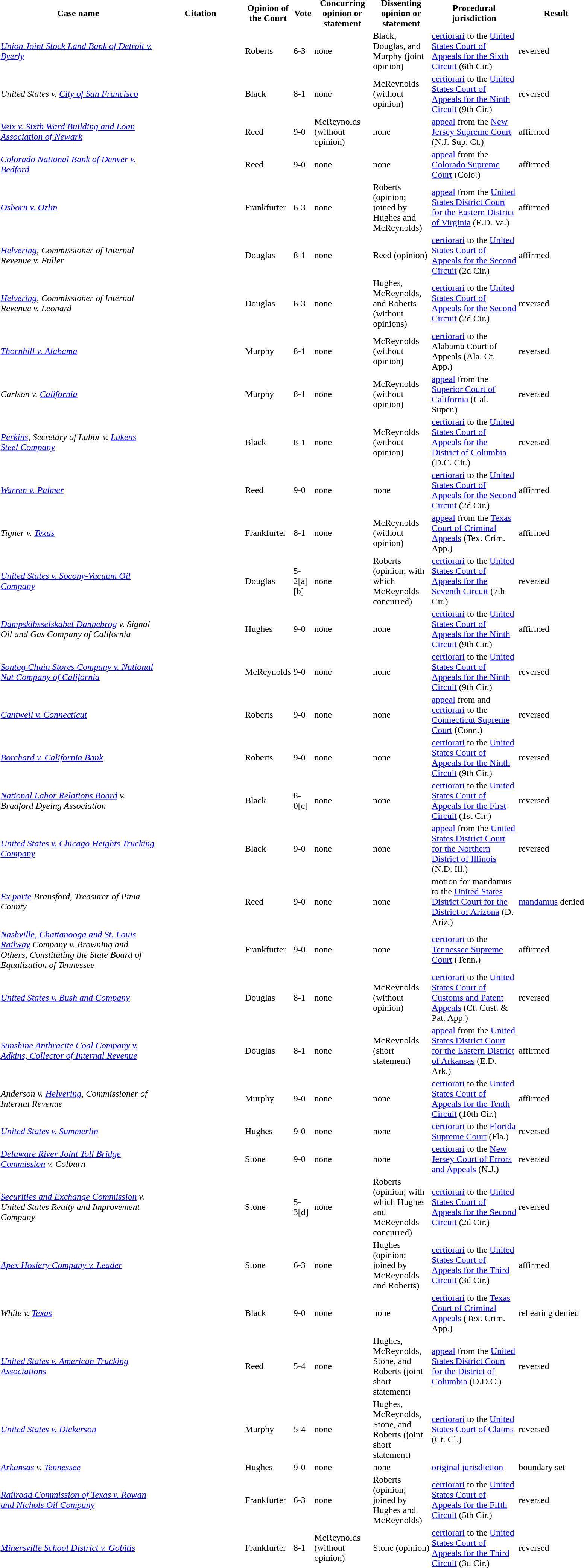<table>
<tr>
<th scope="col" style="width: 275px;">Case name</th>
<th scope="col" style="width: 150px;">Citation</th>
<th scope="col" style="width: 10px;">Opinion of the Court</th>
<th scope="col" style="width: 33px;">Vote</th>
<th scope="col" style="width: 100px;">Concurring opinion or statement</th>
<th scope="col" style="width: 100px;">Dissenting opinion or statement</th>
<th scope="col" style="width: 150px;">Procedural jurisdiction</th>
<th scope="col" style="width: 133px;">Result</th>
</tr>
<tr>
<td><em><a href='#'>Union Joint Stock Land Bank of Detroit v. Byerly</a></em></td>
<td></td>
<td>Roberts</td>
<td>6-3</td>
<td>none</td>
<td>Black, Douglas, and Murphy (joint opinion)</td>
<td><a href='#'>certiorari</a> to the <a href='#'>United States Court of Appeals for the Sixth Circuit</a> (6th Cir.)</td>
<td>reversed</td>
</tr>
<tr>
<td><em>United States v. <a href='#'>City of San Francisco</a></em></td>
<td></td>
<td>Black</td>
<td>8-1</td>
<td>none</td>
<td>McReynolds (without opinion)</td>
<td><a href='#'>certiorari</a> to the <a href='#'>United States Court of Appeals for the Ninth Circuit</a> (9th Cir.)</td>
<td>reversed</td>
</tr>
<tr>
<td><em><a href='#'>Veix v. Sixth Ward Building and Loan Association of Newark</a></em></td>
<td></td>
<td>Reed</td>
<td>9-0</td>
<td>McReynolds (without opinion)</td>
<td>none</td>
<td><a href='#'>appeal</a> from the <a href='#'>New Jersey Supreme Court</a> (N.J. Sup. Ct.)</td>
<td>affirmed</td>
</tr>
<tr>
<td><em><a href='#'>Colorado National Bank of Denver v. Bedford</a></em></td>
<td></td>
<td>Reed</td>
<td>9-0</td>
<td>none</td>
<td>none</td>
<td><a href='#'>appeal</a> from the <a href='#'>Colorado Supreme Court</a> (Colo.)</td>
<td>affirmed</td>
</tr>
<tr>
<td><em><a href='#'>Osborn v. Ozlin</a></em></td>
<td></td>
<td>Frankfurter</td>
<td>6-3</td>
<td>none</td>
<td>Roberts (opinion; joined by Hughes and McReynolds)</td>
<td><a href='#'>appeal</a> from the <a href='#'>United States District Court for the Eastern District of Virginia</a> (E.D. Va.)</td>
<td>affirmed</td>
</tr>
<tr>
<td><em><a href='#'>Helvering</a>, Commissioner of Internal Revenue v. Fuller</em></td>
<td></td>
<td>Douglas</td>
<td>8-1</td>
<td>none</td>
<td>Reed (opinion)</td>
<td><a href='#'>certiorari</a> to the <a href='#'>United States Court of Appeals for the Second Circuit</a> (2d Cir.)</td>
<td>affirmed</td>
</tr>
<tr>
<td><em><a href='#'>Helvering</a>, Commissioner of Internal Revenue v. Leonard</em></td>
<td></td>
<td>Douglas</td>
<td>6-3</td>
<td>none</td>
<td>Hughes, McReynolds, and Roberts (without opinions)</td>
<td><a href='#'>certiorari</a> to the <a href='#'>United States Court of Appeals for the Second Circuit</a> (2d Cir.)</td>
<td>reversed</td>
</tr>
<tr>
<td><em><a href='#'>Thornhill v. Alabama</a></em></td>
<td></td>
<td>Murphy</td>
<td>8-1</td>
<td>none</td>
<td>McReynolds (without opinion)</td>
<td><a href='#'>certiorari</a> to the Alabama Court of Appeals (Ala. Ct. App.)</td>
<td>reversed</td>
</tr>
<tr>
<td><em>Carlson v. <a href='#'>California</a></em></td>
<td></td>
<td>Murphy</td>
<td>8-1</td>
<td>none</td>
<td>McReynolds (without opinion)</td>
<td><a href='#'>appeal</a> from the <a href='#'>Superior Court of California</a> (Cal. Super.)</td>
<td>reversed</td>
</tr>
<tr>
<td><em><a href='#'>Perkins</a>, Secretary of Labor v. <a href='#'>Lukens Steel Company</a></em></td>
<td></td>
<td>Black</td>
<td>8-1</td>
<td>none</td>
<td>McReynolds (without opinion)</td>
<td><a href='#'>certiorari</a> to the <a href='#'>United States Court of Appeals for the District of Columbia</a> (D.C. Cir.)</td>
<td>reversed</td>
</tr>
<tr>
<td><em><a href='#'>Warren v. Palmer</a></em></td>
<td></td>
<td>Reed</td>
<td>9-0</td>
<td>none</td>
<td>none</td>
<td><a href='#'>certiorari</a> to the <a href='#'>United States Court of Appeals for the Second Circuit</a> (2d Cir.)</td>
<td>affirmed</td>
</tr>
<tr>
<td><em>Tigner v. <a href='#'>Texas</a></em></td>
<td></td>
<td>Frankfurter</td>
<td>8-1</td>
<td>none</td>
<td>McReynolds (without opinion)</td>
<td><a href='#'>appeal</a> from the <a href='#'>Texas Court of Criminal Appeals</a> (Tex. Crim. App.)</td>
<td>affirmed</td>
</tr>
<tr>
<td><em><a href='#'>United States v. Socony-Vacuum Oil Company</a></em></td>
<td></td>
<td>Douglas</td>
<td>5-2[a][b]</td>
<td>none</td>
<td>Roberts (opinion; with which McReynolds concurred)</td>
<td><a href='#'>certiorari</a> to the <a href='#'>United States Court of Appeals for the Seventh Circuit</a> (7th Cir.)</td>
<td>reversed</td>
</tr>
<tr>
<td><em><a href='#'>Dampskibsselskabet Dannebrog</a> v. Signal Oil and Gas Company of California</em></td>
<td></td>
<td>Hughes</td>
<td>9-0</td>
<td>none</td>
<td>none</td>
<td><a href='#'>certiorari</a> to the <a href='#'>United States Court of Appeals for the Ninth Circuit</a> (9th Cir.)</td>
<td>affirmed</td>
</tr>
<tr>
<td><em><a href='#'>Sontag Chain Stores Company v. National Nut Company of California</a></em></td>
<td></td>
<td>McReynolds</td>
<td>9-0</td>
<td>none</td>
<td>none</td>
<td><a href='#'>certiorari</a> to the <a href='#'>United States Court of Appeals for the Ninth Circuit</a> (9th Cir.)</td>
<td>reversed</td>
</tr>
<tr>
<td><em><a href='#'>Cantwell v. Connecticut</a></em></td>
<td></td>
<td>Roberts</td>
<td>9-0</td>
<td>none</td>
<td>none</td>
<td><a href='#'>appeal</a> from and <a href='#'>certiorari</a> to the <a href='#'>Connecticut Supreme Court</a> (Conn.)</td>
<td>reversed</td>
</tr>
<tr>
<td><em><a href='#'>Borchard v. California Bank</a></em></td>
<td></td>
<td>Roberts</td>
<td>9-0</td>
<td>none</td>
<td>none</td>
<td><a href='#'>certiorari</a> to the <a href='#'>United States Court of Appeals for the Ninth Circuit</a> (9th Cir.)</td>
<td>reversed</td>
</tr>
<tr>
<td><em><a href='#'>National Labor Relations Board</a> v. Bradford Dyeing Association</em></td>
<td></td>
<td>Black</td>
<td>8-0[c]</td>
<td>none</td>
<td>none</td>
<td><a href='#'>certiorari</a> to the <a href='#'>United States Court of Appeals for the First Circuit</a> (1st Cir.)</td>
<td>reversed</td>
</tr>
<tr>
<td><em><a href='#'>United States v. Chicago Heights Trucking Company</a></em></td>
<td></td>
<td>Black</td>
<td>9-0</td>
<td>none</td>
<td>none</td>
<td><a href='#'>appeal</a> from the <a href='#'>United States District Court for the Northern District of Illinois</a> (N.D. Ill.)</td>
<td>reversed</td>
</tr>
<tr>
<td><em><a href='#'>Ex parte</a> Bransford, Treasurer of Pima County</em></td>
<td></td>
<td>Reed</td>
<td>9-0</td>
<td>none</td>
<td>none</td>
<td>motion for mandamus to the <a href='#'>United States District Court for the District of Arizona</a> (D. Ariz.)</td>
<td><a href='#'>mandamus</a> denied</td>
</tr>
<tr>
<td><em><a href='#'>Nashville, Chattanooga and St. Louis Railway</a> Company v. Browning and Others, Constituting the State Board of Equalization of Tennessee</em></td>
<td></td>
<td>Frankfurter</td>
<td>9-0</td>
<td>none</td>
<td>none</td>
<td><a href='#'>certiorari</a> to the <a href='#'>Tennessee Supreme Court</a> (Tenn.)</td>
<td>affirmed</td>
</tr>
<tr>
<td><em><a href='#'>United States v. Bush and Company</a></em></td>
<td></td>
<td>Douglas</td>
<td>8-1</td>
<td>none</td>
<td>McReynolds (without opinion)</td>
<td><a href='#'>certiorari</a> to the <a href='#'>United States Court of Customs and Patent Appeals</a> (Ct. Cust. & Pat. App.)</td>
<td>reversed</td>
</tr>
<tr>
<td><em><a href='#'>Sunshine Anthracite Coal Company v. Adkins, Collector of Internal Revenue</a></em></td>
<td></td>
<td>Douglas</td>
<td>8-1</td>
<td>none</td>
<td>McReynolds (short statement)</td>
<td><a href='#'>appeal</a> from the <a href='#'>United States District Court for the Eastern District of Arkansas</a> (E.D. Ark.)</td>
<td>affirmed</td>
</tr>
<tr>
<td><em>Anderson v. <a href='#'>Helvering</a>, Commissioner of Internal Revenue</em></td>
<td></td>
<td>Murphy</td>
<td>9-0</td>
<td>none</td>
<td>none</td>
<td><a href='#'>certiorari</a> to the <a href='#'>United States Court of Appeals for the Tenth Circuit</a> (10th Cir.)</td>
<td>affirmed</td>
</tr>
<tr>
<td><em><a href='#'>United States v. Summerlin</a></em></td>
<td></td>
<td>Hughes</td>
<td>9-0</td>
<td>none</td>
<td>none</td>
<td><a href='#'>certiorari</a> to the <a href='#'>Florida Supreme Court</a> (Fla.)</td>
<td>reversed</td>
</tr>
<tr>
<td><em><a href='#'>Delaware River Joint Toll Bridge Commission</a> v. Colburn</em></td>
<td></td>
<td>Stone</td>
<td>9-0</td>
<td>none</td>
<td>none</td>
<td><a href='#'>certiorari</a> to the <a href='#'>New Jersey Court of Errors and Appeals</a> (N.J.)</td>
<td>reversed</td>
</tr>
<tr>
<td><em><a href='#'>Securities and Exchange Commission</a> v. United States Realty and Improvement Company</em></td>
<td></td>
<td>Stone</td>
<td>5-3[d]</td>
<td>none</td>
<td>Roberts (opinion; with which Hughes and McReynolds concurred)</td>
<td><a href='#'>certiorari</a> to the <a href='#'>United States Court of Appeals for the Second Circuit</a> (2d Cir.)</td>
<td>reversed</td>
</tr>
<tr>
<td><em><a href='#'>Apex Hosiery Company v. Leader</a></em></td>
<td></td>
<td>Stone</td>
<td>6-3</td>
<td>none</td>
<td>Hughes (opinion; joined by McReynolds and Roberts)</td>
<td><a href='#'>certiorari</a> to the <a href='#'>United States Court of Appeals for the Third Circuit</a> (3d Cir.)</td>
<td>affirmed</td>
</tr>
<tr>
<td><em>White v. <a href='#'>Texas</a></em></td>
<td></td>
<td>Black</td>
<td>9-0</td>
<td>none</td>
<td>none</td>
<td><a href='#'>certiorari</a> to the <a href='#'>Texas Court of Criminal Appeals</a> (Tex. Crim. App.)</td>
<td>rehearing denied</td>
</tr>
<tr>
<td><em><a href='#'>United States v. American Trucking Associations</a></em></td>
<td></td>
<td>Reed</td>
<td>5-4</td>
<td>none</td>
<td>Hughes, McReynolds, Stone, and Roberts (joint short statement)</td>
<td><a href='#'>appeal</a> from the <a href='#'>United States District Court for the District of Columbia</a> (D.D.C.)</td>
<td>reversed</td>
</tr>
<tr>
<td><em><a href='#'>United States v. Dickerson</a></em></td>
<td></td>
<td>Murphy</td>
<td>5-4</td>
<td>none</td>
<td>Hughes, McReynolds, Stone, and Roberts (joint short statement)</td>
<td><a href='#'>certiorari</a> to the <a href='#'>United States Court of Claims</a> (Ct. Cl.)</td>
<td>reversed</td>
</tr>
<tr>
<td><em><a href='#'>Arkansas</a> v. <a href='#'>Tennessee</a></em></td>
<td></td>
<td>Hughes</td>
<td>9-0</td>
<td>none</td>
<td>none</td>
<td><a href='#'>original jurisdiction</a></td>
<td>boundary set</td>
</tr>
<tr>
<td><em><a href='#'>Railroad Commission of Texas v. Rowan and Nichols Oil Company</a></em></td>
<td></td>
<td>Frankfurter</td>
<td>6-3</td>
<td>none</td>
<td>Roberts (opinion; joined  by Hughes and McReynolds)</td>
<td><a href='#'>certiorari</a> to the <a href='#'>United States Court of Appeals for the Fifth Circuit</a> (5th Cir.)</td>
<td>reversed</td>
</tr>
<tr>
<td><em><a href='#'>Minersville School District v. Gobitis</a></em></td>
<td></td>
<td>Frankfurter</td>
<td>8-1</td>
<td>McReynolds (without opinion)</td>
<td>Stone (opinion)</td>
<td><a href='#'>certiorari</a> to the <a href='#'>United States Court of Appeals for the Third Circuit</a> (3d Cir.)</td>
<td>reversed</td>
</tr>
<tr>
</tr>
</table>
